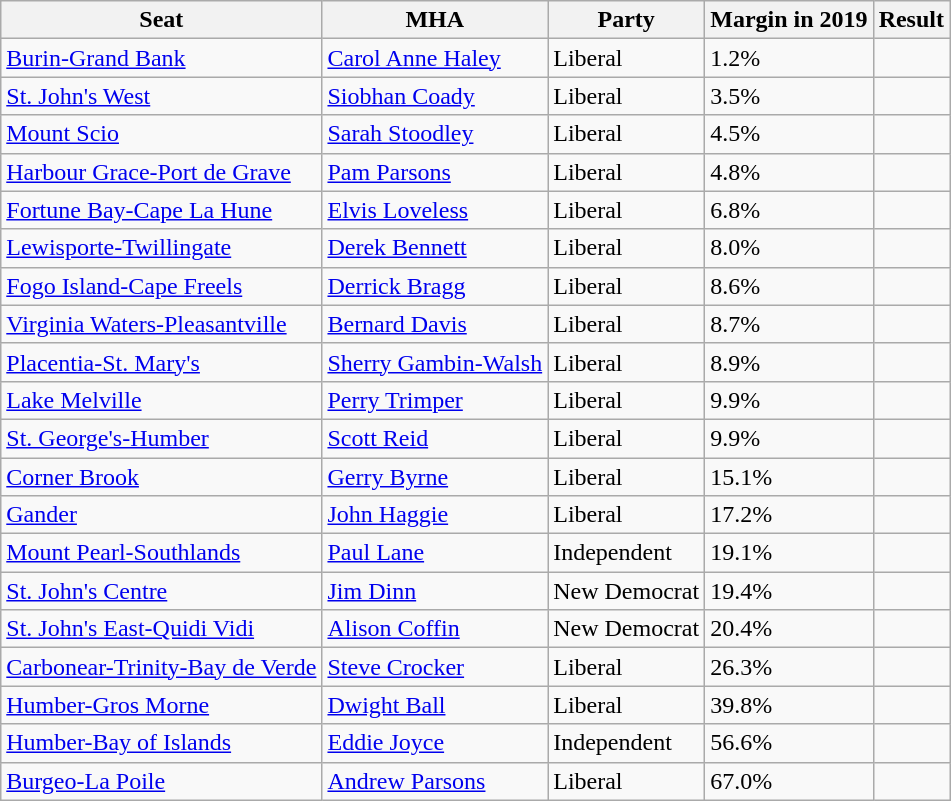<table class="wikitable">
<tr>
<th>Seat</th>
<th>MHA</th>
<th>Party</th>
<th>Margin in 2019</th>
<th>Result</th>
</tr>
<tr>
<td><a href='#'>Burin-Grand Bank</a></td>
<td><a href='#'>Carol Anne Haley</a></td>
<td>Liberal</td>
<td>1.2%</td>
<td></td>
</tr>
<tr>
<td><a href='#'>St. John's West</a></td>
<td><a href='#'>Siobhan Coady</a></td>
<td>Liberal</td>
<td>3.5%</td>
<td></td>
</tr>
<tr>
<td><a href='#'>Mount Scio</a></td>
<td><a href='#'>Sarah Stoodley</a></td>
<td>Liberal</td>
<td>4.5%</td>
<td></td>
</tr>
<tr>
<td><a href='#'>Harbour Grace-Port de Grave</a></td>
<td><a href='#'>Pam Parsons</a></td>
<td>Liberal</td>
<td>4.8%</td>
<td></td>
</tr>
<tr>
<td><a href='#'>Fortune Bay-Cape La Hune</a></td>
<td><a href='#'>Elvis Loveless</a></td>
<td>Liberal</td>
<td>6.8%</td>
<td></td>
</tr>
<tr>
<td><a href='#'>Lewisporte-Twillingate</a></td>
<td><a href='#'>Derek Bennett</a></td>
<td>Liberal</td>
<td>8.0%</td>
<td></td>
</tr>
<tr>
<td><a href='#'>Fogo Island-Cape Freels</a></td>
<td><a href='#'>Derrick Bragg</a></td>
<td>Liberal</td>
<td>8.6%</td>
<td></td>
</tr>
<tr>
<td><a href='#'>Virginia Waters-Pleasantville</a></td>
<td><a href='#'>Bernard Davis</a></td>
<td>Liberal</td>
<td>8.7%</td>
<td></td>
</tr>
<tr>
<td><a href='#'>Placentia-St. Mary's</a></td>
<td><a href='#'>Sherry Gambin-Walsh</a></td>
<td>Liberal</td>
<td>8.9%</td>
<td></td>
</tr>
<tr>
<td><a href='#'>Lake Melville</a></td>
<td><a href='#'>Perry Trimper</a></td>
<td>Liberal</td>
<td>9.9%</td>
<td></td>
</tr>
<tr>
<td><a href='#'>St. George's-Humber</a></td>
<td><a href='#'>Scott Reid</a></td>
<td>Liberal</td>
<td>9.9%</td>
<td></td>
</tr>
<tr>
<td><a href='#'>Corner Brook</a></td>
<td><a href='#'>Gerry Byrne</a></td>
<td>Liberal</td>
<td>15.1%</td>
<td></td>
</tr>
<tr>
<td><a href='#'>Gander</a></td>
<td><a href='#'>John Haggie</a></td>
<td>Liberal</td>
<td>17.2%</td>
<td></td>
</tr>
<tr>
<td><a href='#'>Mount Pearl-Southlands</a></td>
<td><a href='#'>Paul Lane</a></td>
<td>Independent</td>
<td>19.1%</td>
<td></td>
</tr>
<tr>
<td><a href='#'>St. John's Centre</a></td>
<td><a href='#'>Jim Dinn</a></td>
<td>New Democrat</td>
<td>19.4%</td>
<td></td>
</tr>
<tr>
<td><a href='#'>St. John's East-Quidi Vidi</a></td>
<td><a href='#'>Alison Coffin</a></td>
<td>New Democrat</td>
<td>20.4%</td>
<td></td>
</tr>
<tr>
<td><a href='#'>Carbonear-Trinity-Bay de Verde</a></td>
<td><a href='#'>Steve Crocker</a></td>
<td>Liberal</td>
<td>26.3%</td>
<td></td>
</tr>
<tr>
<td><a href='#'>Humber-Gros Morne</a></td>
<td><a href='#'>Dwight Ball</a></td>
<td>Liberal</td>
<td>39.8%</td>
<td></td>
</tr>
<tr>
<td><a href='#'>Humber-Bay of Islands</a></td>
<td><a href='#'>Eddie Joyce</a></td>
<td>Independent</td>
<td>56.6%</td>
<td></td>
</tr>
<tr>
<td><a href='#'>Burgeo-La Poile</a></td>
<td><a href='#'>Andrew Parsons</a></td>
<td>Liberal</td>
<td>67.0%</td>
<td></td>
</tr>
</table>
